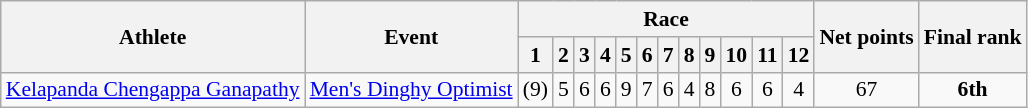<table class="wikitable" border="1" style="font-size:90%">
<tr>
<th rowspan=2>Athlete</th>
<th rowspan=2>Event</th>
<th colspan=12>Race</th>
<th rowspan=2>Net points</th>
<th rowspan=2>Final rank</th>
</tr>
<tr>
<th>1</th>
<th>2</th>
<th>3</th>
<th>4</th>
<th>5</th>
<th>6</th>
<th>7</th>
<th>8</th>
<th>9</th>
<th>10</th>
<th>11</th>
<th>12</th>
</tr>
<tr align=center>
<td align=left><a href='#'>Kelapanda Chengappa Ganapathy</a></td>
<td align=left><a href='#'>Men's Dinghy Optimist</a></td>
<td>(9)</td>
<td>5</td>
<td>6</td>
<td>6</td>
<td>9</td>
<td>7</td>
<td>6</td>
<td>4</td>
<td>8</td>
<td>6</td>
<td>6</td>
<td>4</td>
<td>67</td>
<td><strong>6th</strong></td>
</tr>
</table>
